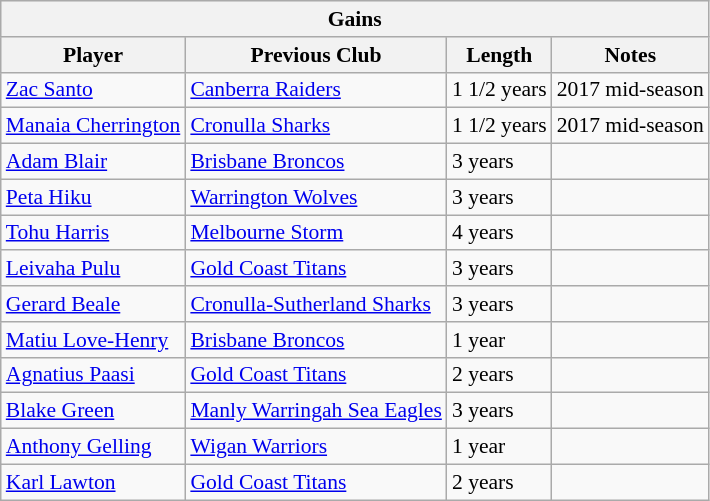<table class="wikitable" style="font-size:90%">
<tr style="background:#efefef;">
<th colspan=4>Gains</th>
</tr>
<tr style="background:#efefef;">
<th>Player</th>
<th>Previous Club</th>
<th>Length</th>
<th>Notes</th>
</tr>
<tr>
<td><a href='#'>Zac Santo</a></td>
<td><a href='#'>Canberra Raiders</a></td>
<td>1 1/2 years</td>
<td>2017 mid-season</td>
</tr>
<tr>
<td><a href='#'>Manaia Cherrington</a></td>
<td><a href='#'>Cronulla Sharks</a></td>
<td>1 1/2 years</td>
<td>2017 mid-season</td>
</tr>
<tr>
<td><a href='#'>Adam Blair</a></td>
<td><a href='#'>Brisbane Broncos</a></td>
<td>3 years</td>
<td></td>
</tr>
<tr>
<td><a href='#'>Peta Hiku</a></td>
<td><a href='#'>Warrington Wolves</a></td>
<td>3 years</td>
<td></td>
</tr>
<tr>
<td><a href='#'>Tohu Harris</a></td>
<td><a href='#'>Melbourne Storm</a></td>
<td>4 years</td>
<td></td>
</tr>
<tr>
<td><a href='#'>Leivaha Pulu</a></td>
<td><a href='#'>Gold Coast Titans</a></td>
<td>3 years</td>
<td></td>
</tr>
<tr>
<td><a href='#'>Gerard Beale</a></td>
<td><a href='#'>Cronulla-Sutherland Sharks</a></td>
<td>3 years</td>
<td></td>
</tr>
<tr>
<td><a href='#'>Matiu Love-Henry</a></td>
<td><a href='#'>Brisbane Broncos</a></td>
<td>1 year</td>
<td></td>
</tr>
<tr>
<td><a href='#'>Agnatius Paasi</a></td>
<td><a href='#'>Gold Coast Titans</a></td>
<td>2 years</td>
<td></td>
</tr>
<tr>
<td><a href='#'>Blake Green</a></td>
<td><a href='#'>Manly Warringah Sea Eagles</a></td>
<td>3 years</td>
<td></td>
</tr>
<tr>
<td><a href='#'>Anthony Gelling</a></td>
<td><a href='#'>Wigan Warriors</a></td>
<td>1 year</td>
<td></td>
</tr>
<tr>
<td><a href='#'>Karl Lawton</a></td>
<td><a href='#'>Gold Coast Titans</a></td>
<td>2 years</td>
<td></td>
</tr>
</table>
